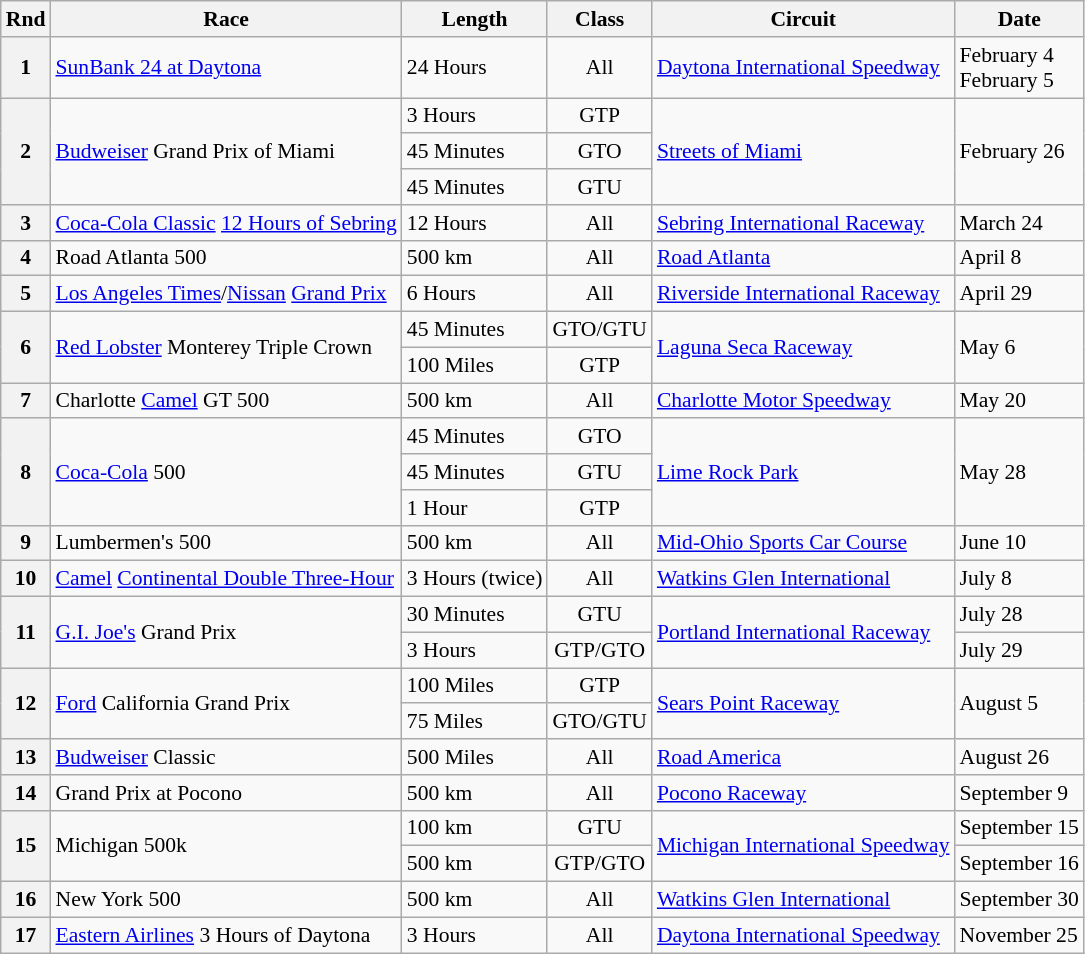<table class="wikitable" style="font-size: 90%;">
<tr>
<th>Rnd</th>
<th>Race</th>
<th>Length</th>
<th>Class</th>
<th>Circuit</th>
<th>Date</th>
</tr>
<tr>
<th>1</th>
<td><a href='#'>SunBank 24 at Daytona</a></td>
<td>24 Hours</td>
<td align="center">All</td>
<td><a href='#'>Daytona International Speedway</a></td>
<td>February 4<br>February 5</td>
</tr>
<tr>
<th rowspan=3>2</th>
<td rowspan=3><a href='#'>Budweiser</a> Grand Prix of Miami</td>
<td>3 Hours</td>
<td align="center">GTP</td>
<td rowspan=3><a href='#'>Streets of Miami</a></td>
<td rowspan=3>February 26</td>
</tr>
<tr>
<td>45 Minutes</td>
<td align="center">GTO</td>
</tr>
<tr>
<td>45 Minutes</td>
<td align="center">GTU</td>
</tr>
<tr>
<th>3</th>
<td><a href='#'>Coca-Cola Classic</a> <a href='#'>12 Hours of Sebring</a></td>
<td>12 Hours</td>
<td align="center">All</td>
<td><a href='#'>Sebring International Raceway</a></td>
<td>March 24</td>
</tr>
<tr>
<th>4</th>
<td>Road Atlanta 500</td>
<td>500 km</td>
<td align="center">All</td>
<td><a href='#'>Road Atlanta</a></td>
<td>April 8</td>
</tr>
<tr>
<th>5</th>
<td><a href='#'>Los Angeles Times</a>/<a href='#'>Nissan</a> <a href='#'>Grand Prix</a></td>
<td>6 Hours</td>
<td align="center">All</td>
<td><a href='#'>Riverside International Raceway</a></td>
<td>April 29</td>
</tr>
<tr>
<th rowspan=2>6</th>
<td rowspan=2><a href='#'>Red Lobster</a> Monterey Triple Crown</td>
<td>45 Minutes</td>
<td align="center">GTO/GTU</td>
<td rowspan=2><a href='#'>Laguna Seca Raceway</a></td>
<td rowspan=2>May 6</td>
</tr>
<tr>
<td>100 Miles</td>
<td align="center">GTP</td>
</tr>
<tr>
<th>7</th>
<td>Charlotte <a href='#'>Camel</a> GT 500</td>
<td>500 km</td>
<td align="center">All</td>
<td><a href='#'>Charlotte Motor Speedway</a></td>
<td>May 20</td>
</tr>
<tr>
<th rowspan=3>8</th>
<td rowspan=3><a href='#'>Coca-Cola</a> 500</td>
<td>45 Minutes</td>
<td align="center">GTO</td>
<td rowspan=3><a href='#'>Lime Rock Park</a></td>
<td rowspan=3>May 28</td>
</tr>
<tr>
<td>45 Minutes</td>
<td align="center">GTU</td>
</tr>
<tr>
<td>1 Hour</td>
<td align="center">GTP</td>
</tr>
<tr>
<th>9</th>
<td>Lumbermen's 500</td>
<td>500 km</td>
<td align="center">All</td>
<td><a href='#'>Mid-Ohio Sports Car Course</a></td>
<td>June 10</td>
</tr>
<tr>
<th>10</th>
<td><a href='#'>Camel</a> <a href='#'>Continental Double Three-Hour</a></td>
<td>3 Hours (twice)</td>
<td align="center">All</td>
<td><a href='#'>Watkins Glen International</a></td>
<td>July 8</td>
</tr>
<tr>
<th rowspan=2>11</th>
<td rowspan=2><a href='#'>G.I. Joe's</a> Grand Prix</td>
<td>30 Minutes</td>
<td align="center">GTU</td>
<td rowspan=2><a href='#'>Portland International Raceway</a></td>
<td>July 28</td>
</tr>
<tr>
<td>3 Hours</td>
<td align="center">GTP/GTO</td>
<td>July 29</td>
</tr>
<tr>
<th rowspan=2>12</th>
<td rowspan=2><a href='#'>Ford</a> California Grand Prix</td>
<td>100 Miles</td>
<td align="center">GTP</td>
<td rowspan=2><a href='#'>Sears Point Raceway</a></td>
<td rowspan=2>August 5</td>
</tr>
<tr>
<td>75 Miles</td>
<td align="center">GTO/GTU</td>
</tr>
<tr>
<th>13</th>
<td><a href='#'>Budweiser</a> Classic</td>
<td>500 Miles</td>
<td align="center">All</td>
<td><a href='#'>Road America</a></td>
<td>August 26</td>
</tr>
<tr>
<th>14</th>
<td>Grand Prix at Pocono</td>
<td>500 km</td>
<td align="center">All</td>
<td><a href='#'>Pocono Raceway</a></td>
<td>September 9</td>
</tr>
<tr>
<th rowspan=2>15</th>
<td rowspan=2>Michigan 500k</td>
<td>100 km</td>
<td align="center">GTU</td>
<td rowspan=2><a href='#'>Michigan International Speedway</a></td>
<td>September 15</td>
</tr>
<tr>
<td>500 km</td>
<td align="center">GTP/GTO</td>
<td>September 16</td>
</tr>
<tr>
<th>16</th>
<td>New York 500</td>
<td>500 km</td>
<td align="center">All</td>
<td><a href='#'>Watkins Glen International</a></td>
<td>September 30</td>
</tr>
<tr>
<th>17</th>
<td><a href='#'>Eastern Airlines</a> 3 Hours of Daytona</td>
<td>3 Hours</td>
<td align="center">All</td>
<td><a href='#'>Daytona International Speedway</a></td>
<td>November 25</td>
</tr>
</table>
